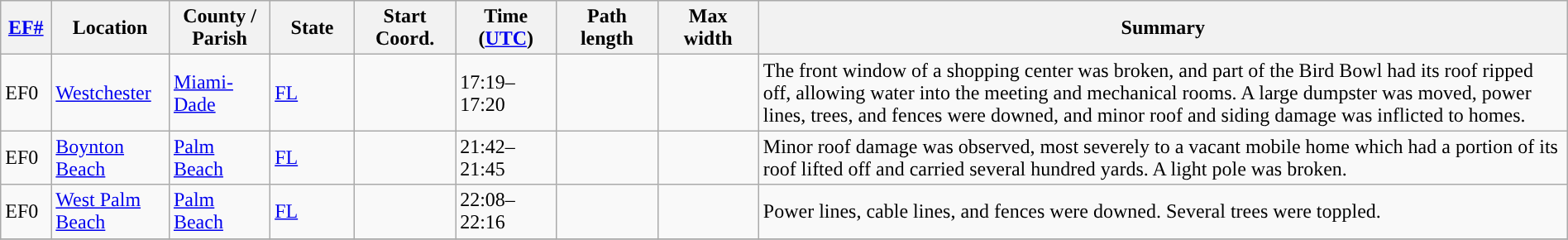<table class="wikitable sortable" style="width:100%;">
<tr>
<th scope="col"  style="width:3%; text-align:center;"><a href='#'>EF#</a></th>
<th scope="col"  style="width:7%; text-align:center;" class="unsortable">Location</th>
<th scope="col"  style="width:6%; text-align:center;" class="unsortable">County / Parish</th>
<th scope="col"  style="width:5%; text-align:center;">State</th>
<th scope="col"  style="width:6%; text-align:center;">Start Coord.</th>
<th scope="col"  style="width:6%; text-align:center;">Time (<a href='#'>UTC</a>)</th>
<th scope="col"  style="width:6%; text-align:center;">Path length</th>
<th scope="col"  style="width:6%; text-align:center;">Max width</th>
<th scope="col" class="unsortable" style="width:48%; text-align:center;">Summary</th>
</tr>
<tr>
<td>EF0</td>
<td><a href='#'>Westchester</a></td>
<td><a href='#'>Miami-Dade</a></td>
<td><a href='#'>FL</a></td>
<td></td>
<td>17:19–17:20</td>
<td></td>
<td></td>
<td>The front window of a shopping center was broken, and part of the Bird Bowl had its roof ripped off, allowing water into the meeting and mechanical rooms. A large dumpster was moved, power lines, trees, and fences were downed, and minor roof and siding damage was inflicted to homes.</td>
</tr>
<tr>
<td>EF0</td>
<td><a href='#'>Boynton Beach</a></td>
<td><a href='#'>Palm Beach</a></td>
<td><a href='#'>FL</a></td>
<td></td>
<td>21:42–21:45</td>
<td></td>
<td></td>
<td>Minor roof damage was observed, most severely to a vacant mobile home which had a portion of its roof lifted off and carried several hundred yards. A light pole was broken.</td>
</tr>
<tr>
<td>EF0</td>
<td><a href='#'>West Palm Beach</a></td>
<td><a href='#'>Palm Beach</a></td>
<td><a href='#'>FL</a></td>
<td></td>
<td>22:08–22:16</td>
<td></td>
<td></td>
<td>Power lines, cable lines, and fences were downed. Several trees were toppled.</td>
</tr>
<tr>
</tr>
</table>
